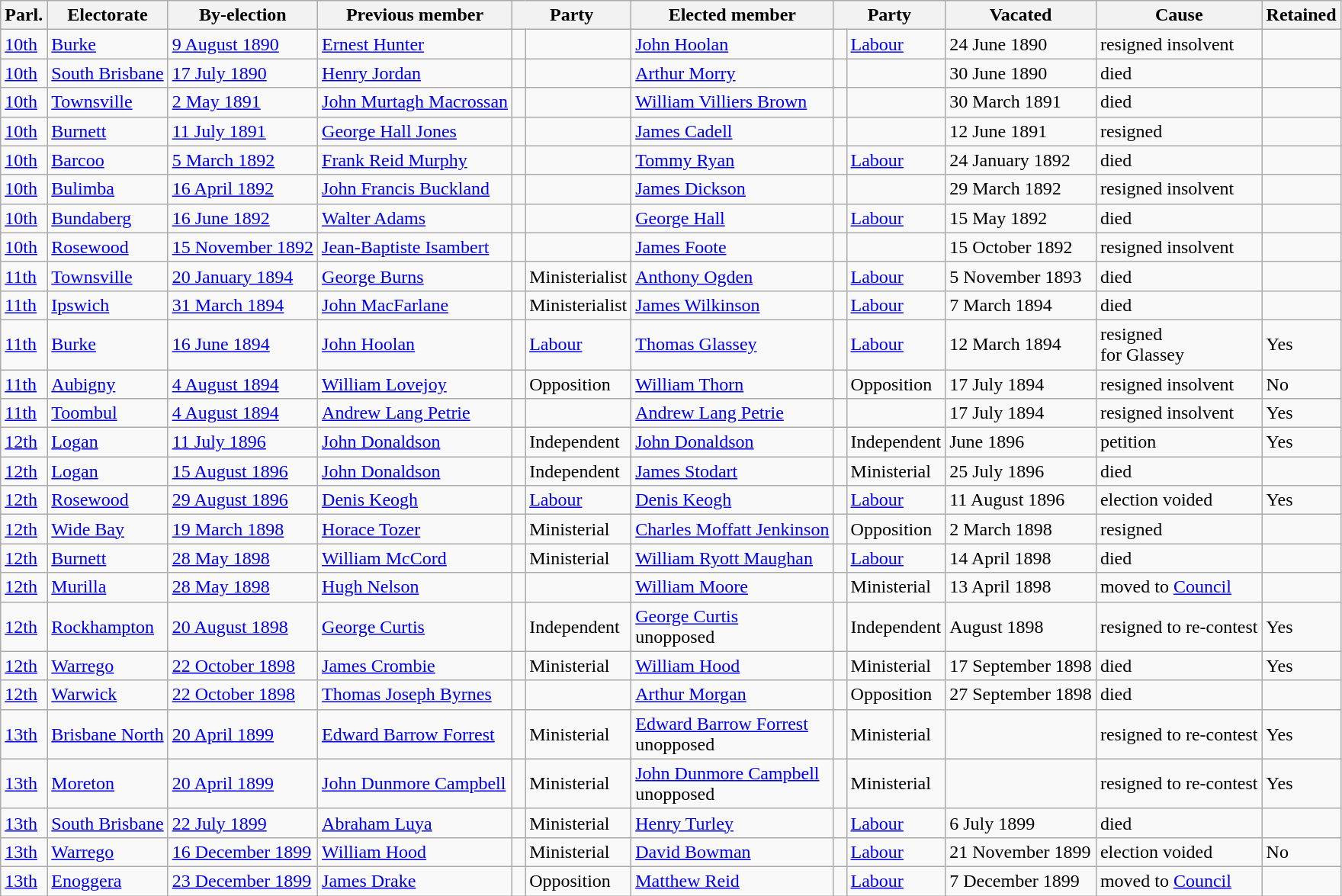<table class="wikitable">
<tr>
<th>Parl.</th>
<th>Electorate</th>
<th>By-election</th>
<th>Previous member</th>
<th colspan="2">Party</th>
<th>Elected member</th>
<th colspan="2">Party</th>
<th>Vacated</th>
<th>Cause</th>
<th>Retained</th>
</tr>
<tr>
<td><a href='#'>10th</a> </td>
<td><a href='#'>Burke</a> </td>
<td><a href='#'>9 August 1890</a>  </td>
<td><a href='#'>Ernest Hunter</a> </td>
<td></td>
<td></td>
<td><a href='#'>John Hoolan</a> </td>
<td> </td>
<td><a href='#'>Labour</a></td>
<td>24 June 1890 </td>
<td>resigned insolvent </td>
<td></td>
</tr>
<tr>
<td><a href='#'>10th</a> </td>
<td><a href='#'>South Brisbane</a> </td>
<td><a href='#'>17 July 1890</a>  </td>
<td><a href='#'>Henry Jordan</a> </td>
<td></td>
<td></td>
<td><a href='#'>Arthur Morry</a> </td>
<td></td>
<td></td>
<td>30 June 1890 </td>
<td>died </td>
<td></td>
</tr>
<tr>
<td><a href='#'>10th</a> </td>
<td><a href='#'>Townsville</a> </td>
<td><a href='#'>2 May 1891</a>  </td>
<td><a href='#'>John Murtagh Macrossan</a> </td>
<td></td>
<td></td>
<td><a href='#'>William Villiers Brown</a> </td>
<td></td>
<td></td>
<td>30 March 1891 </td>
<td>died </td>
<td></td>
</tr>
<tr>
<td><a href='#'>10th</a> </td>
<td><a href='#'>Burnett</a> </td>
<td><a href='#'>11 July 1891</a>  </td>
<td><a href='#'>George Hall Jones</a> </td>
<td></td>
<td></td>
<td><a href='#'>James Cadell</a> </td>
<td></td>
<td></td>
<td>12 June 1891 </td>
<td>resigned </td>
<td></td>
</tr>
<tr>
<td><a href='#'>10th</a> </td>
<td><a href='#'>Barcoo</a> </td>
<td><a href='#'>5 March 1892</a>  </td>
<td><a href='#'>Frank Reid Murphy</a> </td>
<td></td>
<td></td>
<td><a href='#'>Tommy Ryan</a> </td>
<td> </td>
<td><a href='#'>Labour</a></td>
<td>24 January 1892 </td>
<td>died </td>
<td></td>
</tr>
<tr>
<td><a href='#'>10th</a> </td>
<td><a href='#'>Bulimba</a> </td>
<td><a href='#'>16 April 1892</a>  </td>
<td><a href='#'>John Francis Buckland</a> </td>
<td></td>
<td></td>
<td><a href='#'>James Dickson</a> </td>
<td></td>
<td></td>
<td>29 March 1892 </td>
<td>resigned insolvent </td>
<td></td>
</tr>
<tr>
<td><a href='#'>10th</a> </td>
<td><a href='#'>Bundaberg</a> </td>
<td><a href='#'>16 June 1892</a>  </td>
<td><a href='#'>Walter Adams</a> </td>
<td></td>
<td></td>
<td><a href='#'>George Hall</a> </td>
<td> </td>
<td><a href='#'>Labour</a></td>
<td>15 May 1892 </td>
<td>died </td>
<td></td>
</tr>
<tr>
<td><a href='#'>10th</a> </td>
<td><a href='#'>Rosewood</a> </td>
<td><a href='#'>15 November 1892</a>  </td>
<td><a href='#'>Jean-Baptiste Isambert</a> </td>
<td></td>
<td></td>
<td><a href='#'>James Foote</a> </td>
<td></td>
<td></td>
<td>15 October 1892 </td>
<td>resigned insolvent </td>
<td></td>
</tr>
<tr>
<td><a href='#'>11th</a> </td>
<td><a href='#'>Townsville</a> </td>
<td><a href='#'>20 January 1894</a>  </td>
<td><a href='#'>George Burns</a> </td>
<td></td>
<td>Ministerialist </td>
<td><a href='#'>Anthony Ogden</a> </td>
<td> </td>
<td><a href='#'>Labour</a></td>
<td>5 November 1893 </td>
<td>died </td>
<td></td>
</tr>
<tr>
<td><a href='#'>11th</a> </td>
<td><a href='#'>Ipswich</a> </td>
<td><a href='#'>31 March 1894</a>  </td>
<td><a href='#'>John MacFarlane</a> </td>
<td></td>
<td>Ministerialist </td>
<td><a href='#'>James Wilkinson</a> </td>
<td> </td>
<td><a href='#'>Labour</a></td>
<td>7 March 1894 </td>
<td>died </td>
<td></td>
</tr>
<tr>
<td><a href='#'>11th</a> </td>
<td><a href='#'>Burke</a> </td>
<td><a href='#'>16 June 1894</a>  </td>
<td><a href='#'>John Hoolan</a> </td>
<td> </td>
<td><a href='#'>Labour</a> </td>
<td><a href='#'>Thomas Glassey</a> </td>
<td>  </td>
<td><a href='#'>Labour</a> </td>
<td>12 March 1894 </td>
<td>resigned<br>for Glassey </td>
<td>Yes </td>
</tr>
<tr>
<td><a href='#'>11th</a> </td>
<td><a href='#'>Aubigny</a> </td>
<td><a href='#'>4 August 1894</a>  </td>
<td><a href='#'>William Lovejoy</a> </td>
<td></td>
<td>Opposition </td>
<td><a href='#'>William Thorn</a> </td>
<td></td>
<td>Opposition </td>
<td>17 July 1894 </td>
<td>resigned insolvent </td>
<td>No </td>
</tr>
<tr>
<td><a href='#'>11th</a> </td>
<td><a href='#'>Toombul</a> </td>
<td><a href='#'>4 August 1894</a>  </td>
<td><a href='#'>Andrew Lang Petrie</a> </td>
<td></td>
<td></td>
<td><a href='#'>Andrew Lang Petrie</a> </td>
<td></td>
<td></td>
<td>17 July 1894 </td>
<td>resigned insolvent </td>
<td>Yes </td>
</tr>
<tr>
<td><a href='#'>12th</a> </td>
<td><a href='#'>Logan</a> </td>
<td><a href='#'>11 July 1896</a>  </td>
<td><a href='#'>John Donaldson</a> </td>
<td></td>
<td>Independent </td>
<td><a href='#'>John Donaldson</a> </td>
<td></td>
<td>Independent </td>
<td>June 1896 </td>
<td>petition </td>
<td>Yes </td>
</tr>
<tr>
<td><a href='#'>12th</a> </td>
<td><a href='#'>Logan</a> </td>
<td><a href='#'>15 August 1896</a>  </td>
<td><a href='#'>John Donaldson</a> </td>
<td></td>
<td>Independent </td>
<td><a href='#'>James Stodart</a> </td>
<td></td>
<td>Ministerial </td>
<td>25 July 1896 </td>
<td>died </td>
<td></td>
</tr>
<tr>
<td><a href='#'>12th</a> </td>
<td><a href='#'>Rosewood</a> </td>
<td><a href='#'>29 August 1896</a>  </td>
<td><a href='#'>Denis Keogh</a> </td>
<td>  </td>
<td><a href='#'>Labour</a> </td>
<td><a href='#'>Denis Keogh</a> </td>
<td>  </td>
<td><a href='#'>Labour</a> </td>
<td>11 August 1896 </td>
<td>election voided </td>
<td>Yes </td>
</tr>
<tr>
<td><a href='#'>12th</a> </td>
<td><a href='#'>Wide Bay</a> </td>
<td><a href='#'>19 March 1898</a>  </td>
<td><a href='#'>Horace Tozer</a> </td>
<td></td>
<td>Ministerial </td>
<td><a href='#'>Charles Moffatt Jenkinson</a> </td>
<td></td>
<td>Opposition </td>
<td>2 March 1898 </td>
<td>resigned </td>
<td></td>
</tr>
<tr>
<td><a href='#'>12th</a> </td>
<td><a href='#'>Burnett</a> </td>
<td><a href='#'>28 May 1898</a>  </td>
<td><a href='#'>William McCord</a> </td>
<td></td>
<td>Ministerial </td>
<td><a href='#'>William Ryott Maughan</a> </td>
<td>  </td>
<td><a href='#'>Labour</a> </td>
<td>14 April 1898 </td>
<td>died </td>
<td></td>
</tr>
<tr>
<td><a href='#'>12th</a> </td>
<td><a href='#'>Murilla</a> </td>
<td><a href='#'>28 May 1898</a>  </td>
<td><a href='#'>Hugh Nelson</a> </td>
<td></td>
<td></td>
<td><a href='#'>William Moore</a> </td>
<td></td>
<td>Ministerial </td>
<td>13 April 1898 </td>
<td>moved to <a href='#'>Council</a></td>
<td></td>
</tr>
<tr>
<td><a href='#'>12th</a> </td>
<td><a href='#'>Rockhampton</a> </td>
<td><a href='#'>20 August 1898</a>  </td>
<td><a href='#'>George Curtis</a> </td>
<td></td>
<td>Independent </td>
<td><a href='#'>George Curtis</a><br>unopposed </td>
<td></td>
<td>Independent </td>
<td>August 1898 </td>
<td>resigned to re-contest</td>
<td>Yes </td>
</tr>
<tr>
<td><a href='#'>12th</a> </td>
<td><a href='#'>Warrego</a> </td>
<td><a href='#'>22 October 1898</a>  </td>
<td><a href='#'>James Crombie</a> </td>
<td></td>
<td>Ministerial </td>
<td><a href='#'>William Hood</a> </td>
<td></td>
<td>Ministerial </td>
<td>17 September 1898 </td>
<td>died </td>
<td>Yes </td>
</tr>
<tr>
<td><a href='#'>12th</a> </td>
<td><a href='#'>Warwick</a> </td>
<td><a href='#'>22 October 1898</a>  </td>
<td><a href='#'>Thomas Joseph Byrnes</a> </td>
<td></td>
<td></td>
<td><a href='#'>Arthur Morgan</a> </td>
<td></td>
<td>Opposition </td>
<td>27 September 1898 </td>
<td>died </td>
<td></td>
</tr>
<tr>
<td><a href='#'>13th</a> </td>
<td><a href='#'>Brisbane North</a> </td>
<td><a href='#'>20 April 1899</a>  </td>
<td><a href='#'>Edward Barrow Forrest</a> </td>
<td></td>
<td>Ministerial </td>
<td><a href='#'>Edward Barrow Forrest</a><br>unopposed </td>
<td></td>
<td>Ministerial </td>
<td></td>
<td>resigned to re-contest </td>
<td>Yes </td>
</tr>
<tr>
<td><a href='#'>13th</a> </td>
<td><a href='#'>Moreton</a> </td>
<td><a href='#'>20 April 1899</a>  </td>
<td><a href='#'>John Dunmore Campbell</a> </td>
<td></td>
<td>Ministerial </td>
<td><a href='#'>John Dunmore Campbell</a><br>unopposed </td>
<td></td>
<td>Ministerial </td>
<td></td>
<td>resigned to re-contest </td>
<td>Yes </td>
</tr>
<tr>
<td><a href='#'>13th</a> </td>
<td><a href='#'>South Brisbane</a> </td>
<td><a href='#'>22 July 1899</a>  </td>
<td><a href='#'>Abraham Luya</a> </td>
<td></td>
<td>Ministerial </td>
<td><a href='#'>Henry Turley</a> </td>
<td>  </td>
<td><a href='#'>Labour</a> </td>
<td>6 July 1899 </td>
<td>died </td>
<td></td>
</tr>
<tr>
<td><a href='#'>13th</a> </td>
<td><a href='#'>Warrego</a> </td>
<td><a href='#'>16 December 1899</a>  </td>
<td><a href='#'>William Hood</a> </td>
<td></td>
<td>Ministerial</td>
<td><a href='#'>David Bowman</a> </td>
<td>  </td>
<td><a href='#'>Labour</a> </td>
<td>21 November 1899 </td>
<td>election voided </td>
<td>No </td>
</tr>
<tr>
<td><a href='#'>13th</a> </td>
<td><a href='#'>Enoggera</a> </td>
<td><a href='#'>23 December 1899</a>  </td>
<td><a href='#'>James Drake</a> </td>
<td></td>
<td>Opposition</td>
<td><a href='#'>Matthew Reid</a> </td>
<td>  </td>
<td><a href='#'>Labour</a> </td>
<td>7 December 1899 </td>
<td>moved to <a href='#'>Council</a> </td>
<td></td>
</tr>
</table>
